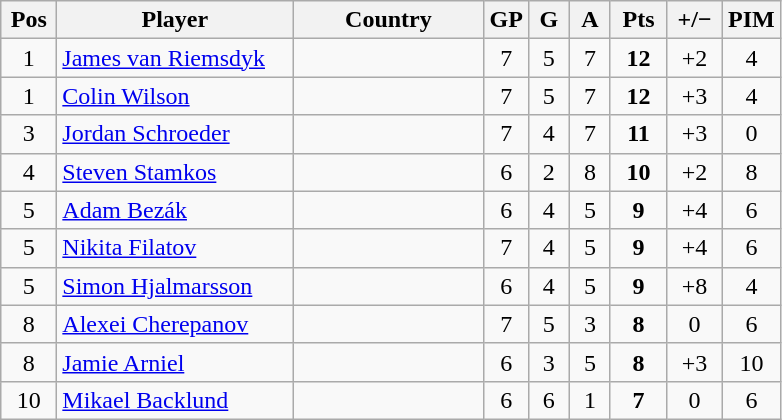<table class="wikitable sortable" style="text-align: center;">
<tr>
<th width=30>Pos</th>
<th width=150>Player</th>
<th width=120>Country</th>
<th width=20>GP</th>
<th width=20>G</th>
<th width=20>A</th>
<th width=30>Pts</th>
<th width=30>+/−</th>
<th width=30>PIM</th>
</tr>
<tr>
<td>1</td>
<td align=left><a href='#'>James van Riemsdyk</a></td>
<td align=left></td>
<td>7</td>
<td>5</td>
<td>7</td>
<td><strong>12</strong></td>
<td>+2</td>
<td>4</td>
</tr>
<tr>
<td>1</td>
<td align=left><a href='#'>Colin Wilson</a></td>
<td align=left></td>
<td>7</td>
<td>5</td>
<td>7</td>
<td><strong>12</strong></td>
<td>+3</td>
<td>4</td>
</tr>
<tr>
<td>3</td>
<td align=left><a href='#'>Jordan Schroeder</a></td>
<td align=left></td>
<td>7</td>
<td>4</td>
<td>7</td>
<td><strong>11</strong></td>
<td>+3</td>
<td>0</td>
</tr>
<tr>
<td>4</td>
<td align=left><a href='#'>Steven Stamkos</a></td>
<td align=left></td>
<td>6</td>
<td>2</td>
<td>8</td>
<td><strong>10</strong></td>
<td>+2</td>
<td>8</td>
</tr>
<tr>
<td>5</td>
<td align=left><a href='#'>Adam Bezák</a></td>
<td align=left></td>
<td>6</td>
<td>4</td>
<td>5</td>
<td><strong>9</strong></td>
<td>+4</td>
<td>6</td>
</tr>
<tr>
<td>5</td>
<td align=left><a href='#'>Nikita Filatov</a></td>
<td align=left></td>
<td>7</td>
<td>4</td>
<td>5</td>
<td><strong>9</strong></td>
<td>+4</td>
<td>6</td>
</tr>
<tr>
<td>5</td>
<td align=left><a href='#'>Simon Hjalmarsson</a></td>
<td align=left></td>
<td>6</td>
<td>4</td>
<td>5</td>
<td><strong>9</strong></td>
<td>+8</td>
<td>4</td>
</tr>
<tr>
<td>8</td>
<td align=left><a href='#'>Alexei Cherepanov</a></td>
<td align=left></td>
<td>7</td>
<td>5</td>
<td>3</td>
<td><strong>8</strong></td>
<td>0</td>
<td>6</td>
</tr>
<tr>
<td>8</td>
<td align=left><a href='#'>Jamie Arniel</a></td>
<td align=left></td>
<td>6</td>
<td>3</td>
<td>5</td>
<td><strong>8</strong></td>
<td>+3</td>
<td>10</td>
</tr>
<tr>
<td>10</td>
<td align=left><a href='#'>Mikael Backlund</a></td>
<td align=left></td>
<td>6</td>
<td>6</td>
<td>1</td>
<td><strong>7</strong></td>
<td>0</td>
<td>6</td>
</tr>
</table>
